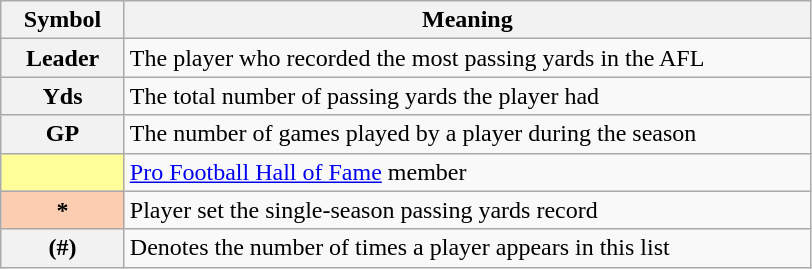<table class="wikitable plainrowheaders" border="1">
<tr>
<th scope="col" style="width:75px">Symbol</th>
<th scope="col" style="width:450px">Meaning</th>
</tr>
<tr>
<th scope="row" style="text-align:center;"><strong>Leader</strong></th>
<td>The player who recorded the most passing yards in the AFL</td>
</tr>
<tr>
<th scope="row" style="text-align:center;"><strong>Yds</strong></th>
<td>The total number of passing yards the player had</td>
</tr>
<tr>
<th scope="row" style="text-align:center;"><strong>GP</strong></th>
<td>The number of games played by a player during the season</td>
</tr>
<tr>
<th scope="row" style="text-align:center; background:#FFFF99;"></th>
<td><a href='#'>Pro Football Hall of Fame</a> member</td>
</tr>
<tr>
<th scope="row" style="text-align:center; background:#fbceb1;">*</th>
<td>Player set the single-season passing yards record</td>
</tr>
<tr>
<th scope="row" style="text-align:center;">(#)</th>
<td>Denotes the number of times a player appears in this list</td>
</tr>
</table>
